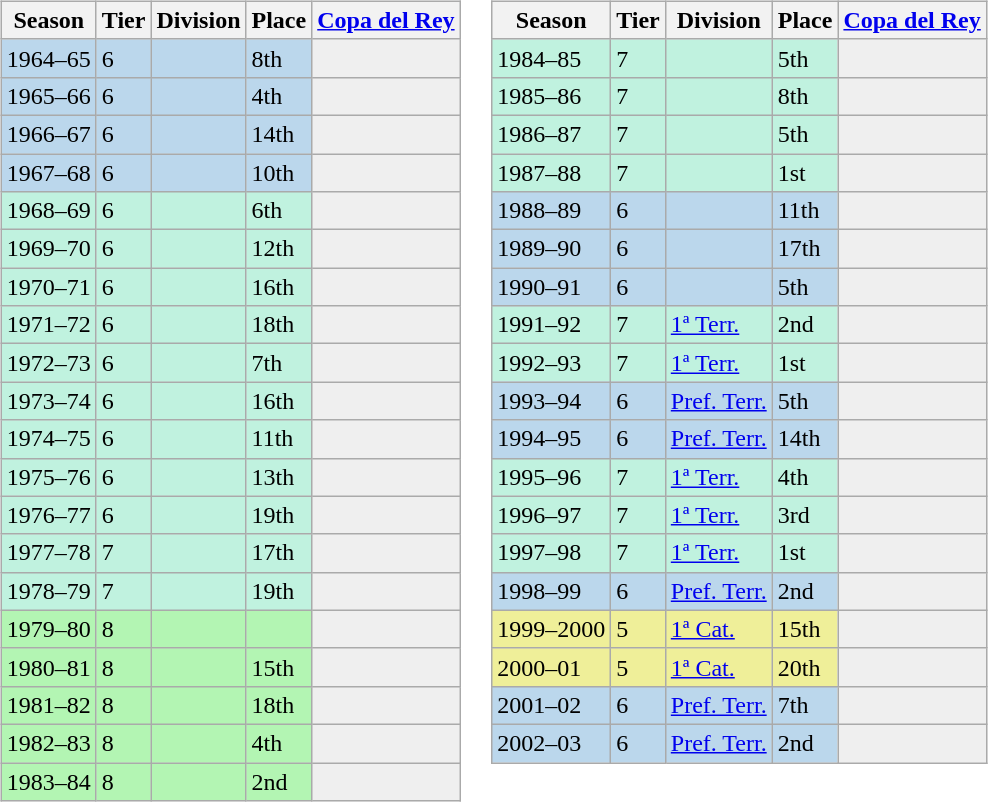<table>
<tr>
<td valign="top" width=0%><br><table class="wikitable">
<tr style="background:#f0f6fa;">
<th>Season</th>
<th>Tier</th>
<th>Division</th>
<th>Place</th>
<th><a href='#'>Copa del Rey</a></th>
</tr>
<tr>
<td style="background:#BBD7EC;">1964–65</td>
<td style="background:#BBD7EC;">6</td>
<td style="background:#BBD7EC;"></td>
<td style="background:#BBD7EC;">8th</td>
<th style="background:#efefef;"></th>
</tr>
<tr>
<td style="background:#BBD7EC;">1965–66</td>
<td style="background:#BBD7EC;">6</td>
<td style="background:#BBD7EC;"></td>
<td style="background:#BBD7EC;">4th</td>
<th style="background:#efefef;"></th>
</tr>
<tr>
<td style="background:#BBD7EC;">1966–67</td>
<td style="background:#BBD7EC;">6</td>
<td style="background:#BBD7EC;"></td>
<td style="background:#BBD7EC;">14th</td>
<th style="background:#efefef;"></th>
</tr>
<tr>
<td style="background:#BBD7EC;">1967–68</td>
<td style="background:#BBD7EC;">6</td>
<td style="background:#BBD7EC;"></td>
<td style="background:#BBD7EC;">10th</td>
<th style="background:#efefef;"></th>
</tr>
<tr>
<td style="background:#C0F2DF;">1968–69</td>
<td style="background:#C0F2DF;">6</td>
<td style="background:#C0F2DF;"></td>
<td style="background:#C0F2DF;">6th</td>
<th style="background:#efefef;"></th>
</tr>
<tr>
<td style="background:#C0F2DF;">1969–70</td>
<td style="background:#C0F2DF;">6</td>
<td style="background:#C0F2DF;"></td>
<td style="background:#C0F2DF;">12th</td>
<th style="background:#efefef;"></th>
</tr>
<tr>
<td style="background:#C0F2DF;">1970–71</td>
<td style="background:#C0F2DF;">6</td>
<td style="background:#C0F2DF;"></td>
<td style="background:#C0F2DF;">16th</td>
<th style="background:#efefef;"></th>
</tr>
<tr>
<td style="background:#C0F2DF;">1971–72</td>
<td style="background:#C0F2DF;">6</td>
<td style="background:#C0F2DF;"></td>
<td style="background:#C0F2DF;">18th</td>
<th style="background:#efefef;"></th>
</tr>
<tr>
<td style="background:#C0F2DF;">1972–73</td>
<td style="background:#C0F2DF;">6</td>
<td style="background:#C0F2DF;"></td>
<td style="background:#C0F2DF;">7th</td>
<th style="background:#efefef;"></th>
</tr>
<tr>
<td style="background:#C0F2DF;">1973–74</td>
<td style="background:#C0F2DF;">6</td>
<td style="background:#C0F2DF;"></td>
<td style="background:#C0F2DF;">16th</td>
<th style="background:#efefef;"></th>
</tr>
<tr>
<td style="background:#C0F2DF;">1974–75</td>
<td style="background:#C0F2DF;">6</td>
<td style="background:#C0F2DF;"></td>
<td style="background:#C0F2DF;">11th</td>
<th style="background:#efefef;"></th>
</tr>
<tr>
<td style="background:#C0F2DF;">1975–76</td>
<td style="background:#C0F2DF;">6</td>
<td style="background:#C0F2DF;"></td>
<td style="background:#C0F2DF;">13th</td>
<th style="background:#efefef;"></th>
</tr>
<tr>
<td style="background:#C0F2DF;">1976–77</td>
<td style="background:#C0F2DF;">6</td>
<td style="background:#C0F2DF;"></td>
<td style="background:#C0F2DF;">19th</td>
<th style="background:#efefef;"></th>
</tr>
<tr>
<td style="background:#C0F2DF;">1977–78</td>
<td style="background:#C0F2DF;">7</td>
<td style="background:#C0F2DF;"></td>
<td style="background:#C0F2DF;">17th</td>
<th style="background:#efefef;"></th>
</tr>
<tr>
<td style="background:#C0F2DF;">1978–79</td>
<td style="background:#C0F2DF;">7</td>
<td style="background:#C0F2DF;"></td>
<td style="background:#C0F2DF;">19th</td>
<th style="background:#efefef;"></th>
</tr>
<tr>
<td style="background:#B3F5B3;">1979–80</td>
<td style="background:#B3F5B3;">8</td>
<td style="background:#B3F5B3;"></td>
<td style="background:#B3F5B3;"></td>
<th style="background:#efefef;"></th>
</tr>
<tr>
<td style="background:#B3F5B3;">1980–81</td>
<td style="background:#B3F5B3;">8</td>
<td style="background:#B3F5B3;"></td>
<td style="background:#B3F5B3;">15th</td>
<th style="background:#efefef;"></th>
</tr>
<tr>
<td style="background:#B3F5B3;">1981–82</td>
<td style="background:#B3F5B3;">8</td>
<td style="background:#B3F5B3;"></td>
<td style="background:#B3F5B3;">18th</td>
<th style="background:#efefef;"></th>
</tr>
<tr>
<td style="background:#B3F5B3;">1982–83</td>
<td style="background:#B3F5B3;">8</td>
<td style="background:#B3F5B3;"></td>
<td style="background:#B3F5B3;">4th</td>
<th style="background:#efefef;"></th>
</tr>
<tr>
<td style="background:#B3F5B3;">1983–84</td>
<td style="background:#B3F5B3;">8</td>
<td style="background:#B3F5B3;"></td>
<td style="background:#B3F5B3;">2nd</td>
<th style="background:#efefef;"></th>
</tr>
</table>
</td>
<td valign="top" width=0%><br><table class="wikitable">
<tr style="background:#f0f6fa;">
<th>Season</th>
<th>Tier</th>
<th>Division</th>
<th>Place</th>
<th><a href='#'>Copa del Rey</a></th>
</tr>
<tr>
<td style="background:#C0F2DF;">1984–85</td>
<td style="background:#C0F2DF;">7</td>
<td style="background:#C0F2DF;"></td>
<td style="background:#C0F2DF;">5th</td>
<th style="background:#efefef;"></th>
</tr>
<tr>
<td style="background:#C0F2DF;">1985–86</td>
<td style="background:#C0F2DF;">7</td>
<td style="background:#C0F2DF;"></td>
<td style="background:#C0F2DF;">8th</td>
<th style="background:#efefef;"></th>
</tr>
<tr>
<td style="background:#C0F2DF;">1986–87</td>
<td style="background:#C0F2DF;">7</td>
<td style="background:#C0F2DF;"></td>
<td style="background:#C0F2DF;">5th</td>
<th style="background:#efefef;"></th>
</tr>
<tr>
<td style="background:#C0F2DF;">1987–88</td>
<td style="background:#C0F2DF;">7</td>
<td style="background:#C0F2DF;"></td>
<td style="background:#C0F2DF;">1st</td>
<th style="background:#efefef;"></th>
</tr>
<tr>
<td style="background:#BBD7EC;">1988–89</td>
<td style="background:#BBD7EC;">6</td>
<td style="background:#BBD7EC;"></td>
<td style="background:#BBD7EC;">11th</td>
<th style="background:#efefef;"></th>
</tr>
<tr>
<td style="background:#BBD7EC;">1989–90</td>
<td style="background:#BBD7EC;">6</td>
<td style="background:#BBD7EC;"></td>
<td style="background:#BBD7EC;">17th</td>
<th style="background:#efefef;"></th>
</tr>
<tr>
<td style="background:#BBD7EC;">1990–91</td>
<td style="background:#BBD7EC;">6</td>
<td style="background:#BBD7EC;"></td>
<td style="background:#BBD7EC;">5th</td>
<th style="background:#efefef;"></th>
</tr>
<tr>
<td style="background:#C0F2DF;">1991–92</td>
<td style="background:#C0F2DF;">7</td>
<td style="background:#C0F2DF;"><a href='#'>1ª Terr.</a></td>
<td style="background:#C0F2DF;">2nd</td>
<th style="background:#efefef;"></th>
</tr>
<tr>
<td style="background:#C0F2DF;">1992–93</td>
<td style="background:#C0F2DF;">7</td>
<td style="background:#C0F2DF;"><a href='#'>1ª Terr.</a></td>
<td style="background:#C0F2DF;">1st</td>
<th style="background:#efefef;"></th>
</tr>
<tr>
<td style="background:#BBD7EC;">1993–94</td>
<td style="background:#BBD7EC;">6</td>
<td style="background:#BBD7EC;"><a href='#'>Pref. Terr.</a></td>
<td style="background:#BBD7EC;">5th</td>
<th style="background:#efefef;"></th>
</tr>
<tr>
<td style="background:#BBD7EC;">1994–95</td>
<td style="background:#BBD7EC;">6</td>
<td style="background:#BBD7EC;"><a href='#'>Pref. Terr.</a></td>
<td style="background:#BBD7EC;">14th</td>
<th style="background:#efefef;"></th>
</tr>
<tr>
<td style="background:#C0F2DF;">1995–96</td>
<td style="background:#C0F2DF;">7</td>
<td style="background:#C0F2DF;"><a href='#'>1ª Terr.</a></td>
<td style="background:#C0F2DF;">4th</td>
<th style="background:#efefef;"></th>
</tr>
<tr>
<td style="background:#C0F2DF;">1996–97</td>
<td style="background:#C0F2DF;">7</td>
<td style="background:#C0F2DF;"><a href='#'>1ª Terr.</a></td>
<td style="background:#C0F2DF;">3rd</td>
<th style="background:#efefef;"></th>
</tr>
<tr>
<td style="background:#C0F2DF;">1997–98</td>
<td style="background:#C0F2DF;">7</td>
<td style="background:#C0F2DF;"><a href='#'>1ª Terr.</a></td>
<td style="background:#C0F2DF;">1st</td>
<th style="background:#efefef;"></th>
</tr>
<tr>
<td style="background:#BBD7EC;">1998–99</td>
<td style="background:#BBD7EC;">6</td>
<td style="background:#BBD7EC;"><a href='#'>Pref. Terr.</a></td>
<td style="background:#BBD7EC;">2nd</td>
<th style="background:#efefef;"></th>
</tr>
<tr>
<td style="background:#EFEF99;">1999–2000</td>
<td style="background:#EFEF99;">5</td>
<td style="background:#EFEF99;"><a href='#'>1ª Cat.</a></td>
<td style="background:#EFEF99;">15th</td>
<th style="background:#efefef;"></th>
</tr>
<tr>
<td style="background:#EFEF99;">2000–01</td>
<td style="background:#EFEF99;">5</td>
<td style="background:#EFEF99;"><a href='#'>1ª Cat.</a></td>
<td style="background:#EFEF99;">20th</td>
<th style="background:#efefef;"></th>
</tr>
<tr>
<td style="background:#BBD7EC;">2001–02</td>
<td style="background:#BBD7EC;">6</td>
<td style="background:#BBD7EC;"><a href='#'>Pref. Terr.</a></td>
<td style="background:#BBD7EC;">7th</td>
<th style="background:#efefef;"></th>
</tr>
<tr>
<td style="background:#BBD7EC;">2002–03</td>
<td style="background:#BBD7EC;">6</td>
<td style="background:#BBD7EC;"><a href='#'>Pref. Terr.</a></td>
<td style="background:#BBD7EC;">2nd</td>
<th style="background:#efefef;"></th>
</tr>
</table>
</td>
</tr>
</table>
